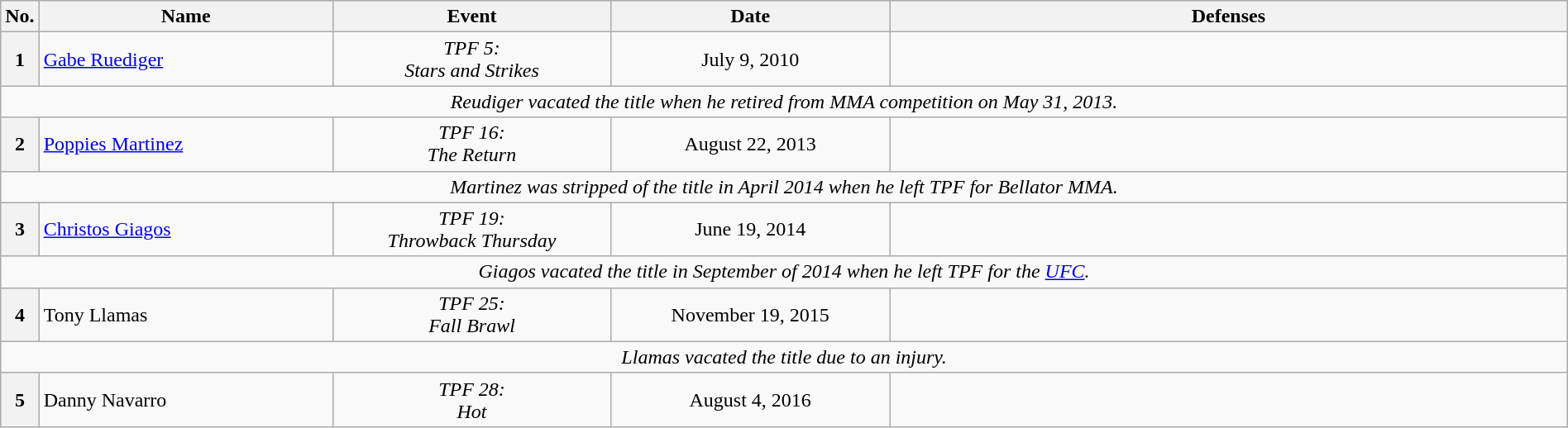<table class="wikitable" width=100%>
<tr>
<th width=1%>No.</th>
<th width=19%>Name</th>
<th width=18%>Event</th>
<th width=18%>Date</th>
<th width=44%>Defenses</th>
</tr>
<tr>
<th>1</th>
<td align=left> <a href='#'>Gabe Ruediger</a><br></td>
<td align=center><em>TPF 5:</em><br><em>Stars and Strikes</em><br></td>
<td align=center>July 9, 2010</td>
<td></td>
</tr>
<tr>
<td align="center" colspan="5"><em>Reudiger vacated the title when he retired from MMA competition on May 31, 2013.</em></td>
</tr>
<tr>
<th>2</th>
<td align=left> <a href='#'>Poppies Martinez</a><br></td>
<td align=center><em>TPF 16:</em><br><em>The Return</em><br></td>
<td align=center>August 22, 2013</td>
<td></td>
</tr>
<tr>
<td align="center" colspan="5"><em>Martinez was stripped of the title in April 2014 when he left TPF for Bellator MMA.</em></td>
</tr>
<tr>
<th>3</th>
<td align=left> <a href='#'>Christos Giagos</a><br></td>
<td align=center><em>TPF 19:</em><br><em>Throwback Thursday</em><br></td>
<td align=center>June 19, 2014</td>
<td></td>
</tr>
<tr>
<td align="center" colspan="5"><em>Giagos vacated the title in September of 2014 when he left TPF for the <a href='#'>UFC</a>.</em></td>
</tr>
<tr>
<th>4</th>
<td align=left> Tony Llamas<br></td>
<td align=center><em>TPF 25:</em><br><em>Fall Brawl</em><br></td>
<td align=center>November 19, 2015</td>
</tr>
<tr>
<td align="center" colspan="5"><em>Llamas vacated the title due to an injury.</em></td>
</tr>
<tr>
<th>5</th>
<td align=left> Danny Navarro<br></td>
<td align=center><em>TPF 28:</em><br><em>Hot</em><br></td>
<td align=center>August 4, 2016</td>
<td></td>
</tr>
</table>
